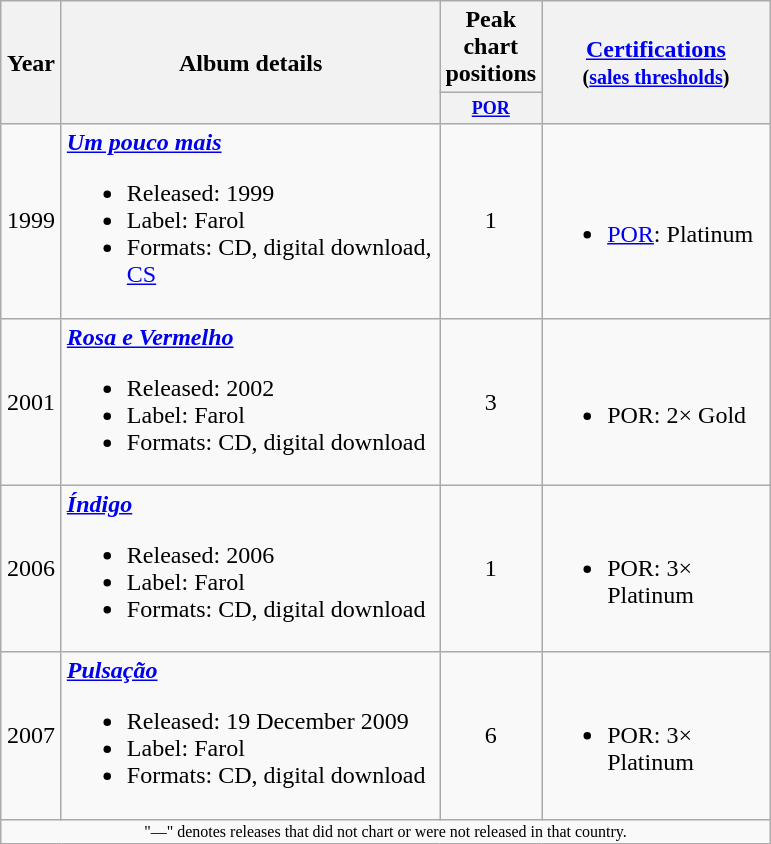<table class="wikitable">
<tr>
<th rowspan="2" width="33">Year</th>
<th rowspan="2" width="245">Album details</th>
<th colspan="1">Peak chart positions</th>
<th rowspan="2" width="145"><a href='#'>Certifications</a><br><small>(<a href='#'>sales thresholds</a>)</small></th>
</tr>
<tr>
<th style="width:3em;font-size:75%;"><a href='#'>POR</a></th>
</tr>
<tr>
<td align="center">1999</td>
<td><strong><em><a href='#'>Um pouco mais</a></em></strong><br><ul><li>Released: 1999</li><li>Label: Farol</li><li>Formats: CD, digital download, <a href='#'>CS</a></li></ul></td>
<td align="center">1</td>
<td><br><ul><li><a href='#'>POR</a>:  Platinum</li></ul></td>
</tr>
<tr>
<td align="center">2001</td>
<td><strong><em><a href='#'>Rosa e Vermelho</a></em></strong><br><ul><li>Released: 2002</li><li>Label: Farol</li><li>Formats: CD, digital download</li></ul></td>
<td align="center">3</td>
<td><br><ul><li>POR: 2× Gold</li></ul></td>
</tr>
<tr>
<td align="center">2006</td>
<td><strong><em><a href='#'>Índigo</a></em></strong><br><ul><li>Released: 2006</li><li>Label: Farol</li><li>Formats: CD, digital download</li></ul></td>
<td align="center">1</td>
<td><br><ul><li>POR: 3× Platinum</li></ul></td>
</tr>
<tr>
<td align="center">2007</td>
<td><strong><em><a href='#'>Pulsação</a></em></strong><br><ul><li>Released: 19 December 2009</li><li>Label: Farol</li><li>Formats: CD, digital download</li></ul></td>
<td align="center">6</td>
<td><br><ul><li>POR: 3× Platinum</li></ul></td>
</tr>
<tr>
<td align="center" colspan="16" style="font-size: 8pt">"—" denotes releases that did not chart or were not released in that country.</td>
</tr>
</table>
